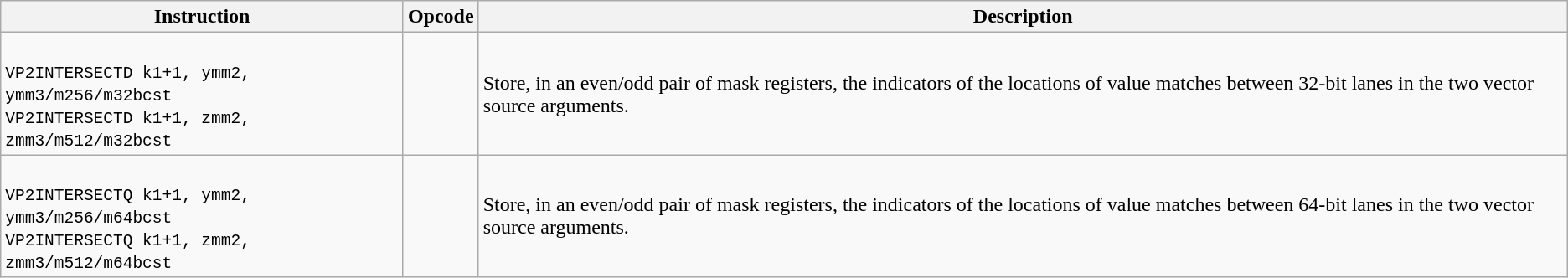<table class="wikitable">
<tr>
<th>Instruction</th>
<th>Opcode</th>
<th>Description</th>
</tr>
<tr>
<td><br><code>VP2INTERSECTD k1+1, ymm2, ymm3/m256/m32bcst</code><br><code>VP2INTERSECTD k1+1, zmm2, zmm3/m512/m32bcst</code></td>
<td></td>
<td>Store, in an even/odd pair of mask registers, the indicators of the locations of value matches between 32-bit lanes in the two vector source arguments.</td>
</tr>
<tr>
<td><br><code>VP2INTERSECTQ k1+1, ymm2, ymm3/m256/m64bcst</code><br><code>VP2INTERSECTQ k1+1, zmm2, zmm3/m512/m64bcst</code></td>
<td></td>
<td>Store, in an even/odd pair of mask registers, the indicators of the locations of value matches between 64-bit lanes in the two vector source arguments.</td>
</tr>
</table>
